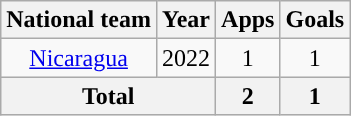<table class="wikitable" style="text-align: center;">
<tr>
<th>National team</th>
<th>Year</th>
<th>Apps</th>
<th>Goals</th>
</tr>
<tr>
<td><a href='#'>Nicaragua</a></td>
<td>2022</td>
<td>1</td>
<td>1</td>
</tr>
<tr>
<th colspan="2">Total</th>
<th>2</th>
<th>1</th>
</tr>
</table>
